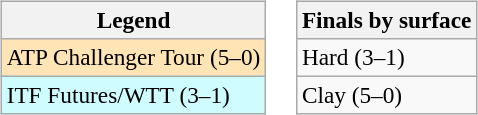<table>
<tr valign=top>
<td><br><table class="wikitable" style=font-size:97%>
<tr>
<th>Legend</th>
</tr>
<tr style="background:moccasin;">
<td>ATP Challenger Tour (5–0)</td>
</tr>
<tr style="background:#cffcff;">
<td>ITF Futures/WTT (3–1)</td>
</tr>
</table>
</td>
<td><br><table class="wikitable" style=font-size:97%>
<tr>
<th>Finals by surface</th>
</tr>
<tr>
<td>Hard (3–1)</td>
</tr>
<tr>
<td>Clay (5–0)</td>
</tr>
</table>
</td>
</tr>
</table>
